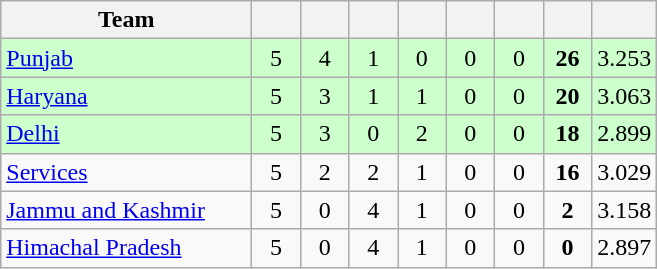<table class="wikitable" style="text-align:center">
<tr>
<th style="width:160px">Team</th>
<th style="width:25px"></th>
<th style="width:25px"></th>
<th style="width:25px"></th>
<th style="width:25px"></th>
<th style="width:25px"></th>
<th style="width:25px"></th>
<th style="width:25px"></th>
<th style="width:25px;"></th>
</tr>
<tr style="background:#cfc;">
<td style="text-align:left"><a href='#'>Punjab</a></td>
<td>5</td>
<td>4</td>
<td>1</td>
<td>0</td>
<td>0</td>
<td>0</td>
<td><strong>26</strong></td>
<td>3.253</td>
</tr>
<tr style="background:#cfc;">
<td style="text-align:left"><a href='#'>Haryana</a></td>
<td>5</td>
<td>3</td>
<td>1</td>
<td>1</td>
<td>0</td>
<td>0</td>
<td><strong>20</strong></td>
<td>3.063</td>
</tr>
<tr style="background:#cfc;">
<td style="text-align:left"><a href='#'>Delhi</a></td>
<td>5</td>
<td>3</td>
<td>0</td>
<td>2</td>
<td>0</td>
<td>0</td>
<td><strong>18</strong></td>
<td>2.899</td>
</tr>
<tr>
<td style="text-align:left"><a href='#'>Services</a></td>
<td>5</td>
<td>2</td>
<td>2</td>
<td>1</td>
<td>0</td>
<td>0</td>
<td><strong>16</strong></td>
<td>3.029</td>
</tr>
<tr>
<td style="text-align:left"><a href='#'>Jammu and Kashmir</a></td>
<td>5</td>
<td>0</td>
<td>4</td>
<td>1</td>
<td>0</td>
<td>0</td>
<td><strong>2</strong></td>
<td>3.158</td>
</tr>
<tr>
<td style="text-align:left"><a href='#'>Himachal Pradesh</a></td>
<td>5</td>
<td>0</td>
<td>4</td>
<td>1</td>
<td>0</td>
<td>0</td>
<td><strong>0</strong></td>
<td>2.897</td>
</tr>
</table>
